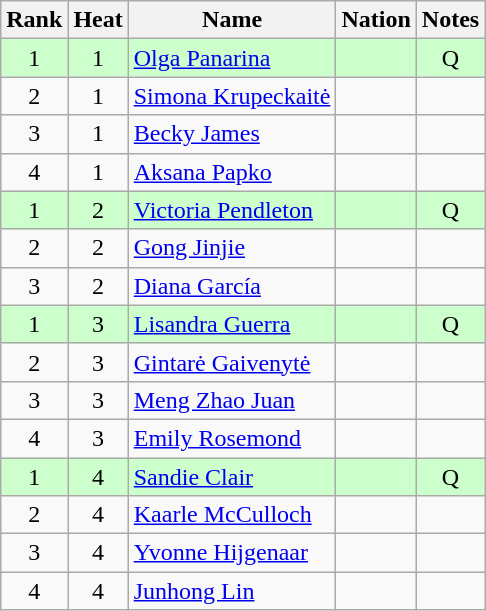<table class="wikitable sortable" style="text-align:center">
<tr>
<th>Rank</th>
<th>Heat</th>
<th>Name</th>
<th>Nation</th>
<th>Notes</th>
</tr>
<tr bgcolor=ccffcc>
<td>1</td>
<td>1</td>
<td align=left><a href='#'>Olga Panarina</a></td>
<td align=left></td>
<td>Q</td>
</tr>
<tr>
<td>2</td>
<td>1</td>
<td align=left><a href='#'>Simona Krupeckaitė</a></td>
<td align=left></td>
<td></td>
</tr>
<tr>
<td>3</td>
<td>1</td>
<td align=left><a href='#'>Becky James</a></td>
<td align=left></td>
<td></td>
</tr>
<tr>
<td>4</td>
<td>1</td>
<td align=left><a href='#'>Aksana Papko</a></td>
<td align=left></td>
<td></td>
</tr>
<tr bgcolor=ccffcc>
<td>1</td>
<td>2</td>
<td align=left><a href='#'>Victoria Pendleton</a></td>
<td align=left></td>
<td>Q</td>
</tr>
<tr>
<td>2</td>
<td>2</td>
<td align=left><a href='#'>Gong Jinjie</a></td>
<td align=left></td>
<td></td>
</tr>
<tr>
<td>3</td>
<td>2</td>
<td align=left><a href='#'>Diana García</a></td>
<td align=left></td>
<td></td>
</tr>
<tr bgcolor=ccffcc>
<td>1</td>
<td>3</td>
<td align=left><a href='#'>Lisandra Guerra</a></td>
<td align=left></td>
<td>Q</td>
</tr>
<tr>
<td>2</td>
<td>3</td>
<td align=left><a href='#'>Gintarė Gaivenytė</a></td>
<td align=left></td>
<td></td>
</tr>
<tr>
<td>3</td>
<td>3</td>
<td align=left><a href='#'>Meng Zhao Juan</a></td>
<td align=left></td>
<td></td>
</tr>
<tr>
<td>4</td>
<td>3</td>
<td align=left><a href='#'>Emily Rosemond</a></td>
<td align=left></td>
<td></td>
</tr>
<tr bgcolor=ccffcc>
<td>1</td>
<td>4</td>
<td align=left><a href='#'>Sandie Clair</a></td>
<td align=left></td>
<td>Q</td>
</tr>
<tr>
<td>2</td>
<td>4</td>
<td align=left><a href='#'>Kaarle McCulloch</a></td>
<td align=left></td>
<td></td>
</tr>
<tr>
<td>3</td>
<td>4</td>
<td align=left><a href='#'>Yvonne Hijgenaar</a></td>
<td align=left></td>
<td></td>
</tr>
<tr>
<td>4</td>
<td>4</td>
<td align=left><a href='#'>Junhong Lin</a></td>
<td align=left></td>
<td></td>
</tr>
</table>
